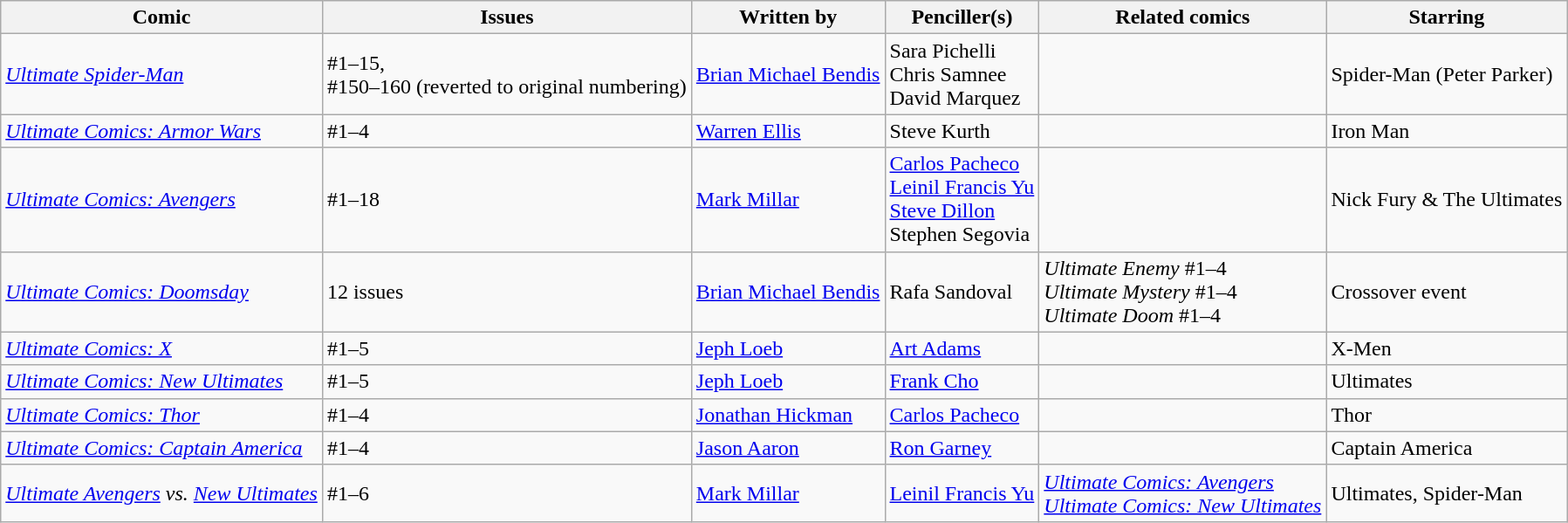<table class="wikitable sortable">
<tr>
<th>Comic</th>
<th>Issues</th>
<th>Written by</th>
<th>Penciller(s)</th>
<th>Related comics</th>
<th>Starring</th>
</tr>
<tr>
<td><em><a href='#'>Ultimate Spider-Man</a></em></td>
<td>#1–15,<br> #150–160 (reverted to original numbering)<br></td>
<td><a href='#'>Brian Michael Bendis</a></td>
<td>Sara Pichelli<br>Chris Samnee<br>David Marquez</td>
<td></td>
<td>Spider-Man (Peter Parker)</td>
</tr>
<tr>
<td><em><a href='#'>Ultimate Comics: Armor Wars</a></em></td>
<td>#1–4<br> </td>
<td><a href='#'>Warren Ellis</a></td>
<td>Steve Kurth</td>
<td></td>
<td>Iron Man</td>
</tr>
<tr>
<td><em><a href='#'>Ultimate Comics: Avengers</a></em></td>
<td>#1–18<br></td>
<td><a href='#'>Mark Millar</a></td>
<td><a href='#'>Carlos Pacheco</a><br><a href='#'>Leinil Francis Yu</a><br><a href='#'>Steve Dillon</a><br>Stephen Segovia</td>
<td></td>
<td>Nick Fury & The Ultimates</td>
</tr>
<tr>
<td><em><a href='#'>Ultimate Comics: Doomsday</a></em></td>
<td>12 issues<br></td>
<td><a href='#'>Brian Michael Bendis</a></td>
<td>Rafa Sandoval</td>
<td><em>Ultimate Enemy</em> #1–4<br><em>Ultimate Mystery</em> #1–4<br><em>Ultimate Doom</em> #1–4</td>
<td>Crossover event</td>
</tr>
<tr>
<td><em><a href='#'>Ultimate Comics: X</a></em></td>
<td>#1–5 <br></td>
<td><a href='#'>Jeph Loeb</a></td>
<td><a href='#'>Art Adams</a></td>
<td></td>
<td>X-Men</td>
</tr>
<tr>
<td><em><a href='#'>Ultimate Comics: New Ultimates</a></em></td>
<td>#1–5<br> </td>
<td><a href='#'>Jeph Loeb</a></td>
<td><a href='#'>Frank Cho</a></td>
<td></td>
<td>Ultimates</td>
</tr>
<tr>
<td><em><a href='#'>Ultimate Comics: Thor</a></em></td>
<td>#1–4 <br></td>
<td><a href='#'>Jonathan Hickman</a></td>
<td><a href='#'>Carlos Pacheco</a></td>
<td></td>
<td>Thor</td>
</tr>
<tr>
<td><em><a href='#'>Ultimate Comics: Captain America</a></em></td>
<td>#1–4 </td>
<td><a href='#'>Jason Aaron</a></td>
<td><a href='#'>Ron Garney</a></td>
<td></td>
<td>Captain America</td>
</tr>
<tr>
<td><em><a href='#'>Ultimate Avengers</a> vs. <a href='#'>New Ultimates</a></em></td>
<td>#1–6 </td>
<td><a href='#'>Mark Millar</a></td>
<td><a href='#'>Leinil Francis Yu</a></td>
<td><em><a href='#'>Ultimate Comics: Avengers</a></em><br><em><a href='#'>Ultimate Comics: New Ultimates</a></em></td>
<td>Ultimates, Spider-Man</td>
</tr>
</table>
